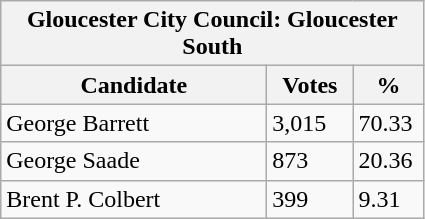<table class="wikitable">
<tr>
<th colspan="3">Gloucester City Council: Gloucester South</th>
</tr>
<tr>
<th style="width: 170px">Candidate</th>
<th style="width: 50px">Votes</th>
<th style="width: 40px">%</th>
</tr>
<tr>
<td>George Barrett</td>
<td>3,015</td>
<td>70.33</td>
</tr>
<tr>
<td>George Saade</td>
<td>873</td>
<td>20.36</td>
</tr>
<tr>
<td>Brent P. Colbert</td>
<td>399</td>
<td>9.31</td>
</tr>
</table>
